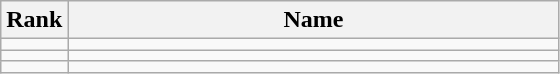<table class="wikitable">
<tr>
<th>Rank</th>
<th style="width: 20em">Name</th>
</tr>
<tr>
<td align="center"></td>
<td></td>
</tr>
<tr>
<td align="center"></td>
<td></td>
</tr>
<tr>
<td align="center"></td>
<td></td>
</tr>
</table>
